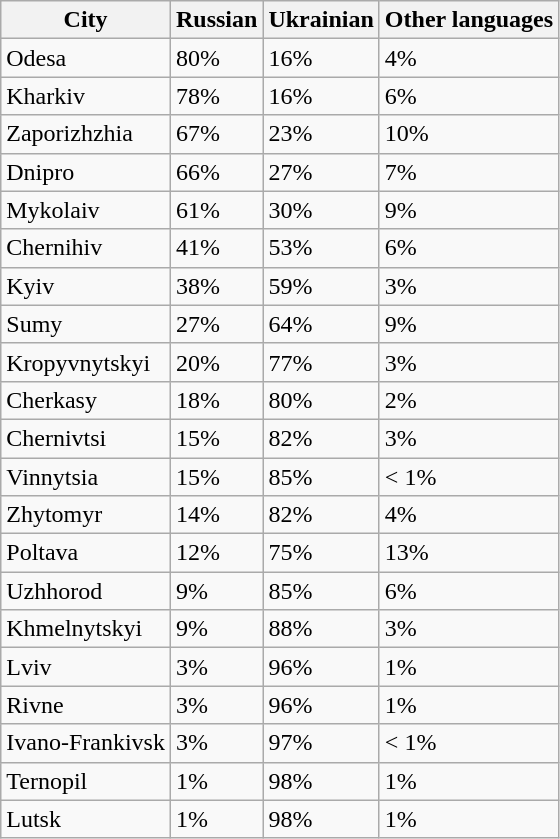<table class="wikitable">
<tr>
<th>City</th>
<th>Russian</th>
<th>Ukrainian</th>
<th>Other languages</th>
</tr>
<tr>
<td>Odesa</td>
<td>80%</td>
<td>16%</td>
<td>4%</td>
</tr>
<tr>
<td>Kharkiv</td>
<td>78%</td>
<td>16%</td>
<td>6%</td>
</tr>
<tr>
<td>Zaporizhzhia</td>
<td>67%</td>
<td>23%</td>
<td>10%</td>
</tr>
<tr>
<td>Dnipro</td>
<td>66%</td>
<td>27%</td>
<td>7%</td>
</tr>
<tr>
<td>Mykolaiv</td>
<td>61%</td>
<td>30%</td>
<td>9%</td>
</tr>
<tr>
<td>Chernihiv</td>
<td>41%</td>
<td>53%</td>
<td>6%</td>
</tr>
<tr>
<td>Kyiv</td>
<td>38%</td>
<td>59%</td>
<td>3%</td>
</tr>
<tr>
<td>Sumy</td>
<td>27%</td>
<td>64%</td>
<td>9%</td>
</tr>
<tr>
<td>Kropyvnytskyi</td>
<td>20%</td>
<td>77%</td>
<td>3%</td>
</tr>
<tr>
<td>Cherkasy</td>
<td>18%</td>
<td>80%</td>
<td>2%</td>
</tr>
<tr>
<td>Chernivtsi</td>
<td>15%</td>
<td>82%</td>
<td>3%</td>
</tr>
<tr>
<td>Vinnytsia</td>
<td>15%</td>
<td>85%</td>
<td>< 1%</td>
</tr>
<tr>
<td>Zhytomyr</td>
<td>14%</td>
<td>82%</td>
<td>4%</td>
</tr>
<tr>
<td>Poltava</td>
<td>12%</td>
<td>75%</td>
<td>13%</td>
</tr>
<tr>
<td>Uzhhorod</td>
<td>9%</td>
<td>85%</td>
<td>6%</td>
</tr>
<tr>
<td>Khmelnytskyi</td>
<td>9%</td>
<td>88%</td>
<td>3%</td>
</tr>
<tr>
<td>Lviv</td>
<td>3%</td>
<td>96%</td>
<td>1%</td>
</tr>
<tr>
<td>Rivne</td>
<td>3%</td>
<td>96%</td>
<td>1%</td>
</tr>
<tr>
<td>Ivano-Frankivsk</td>
<td>3%</td>
<td>97%</td>
<td>< 1%</td>
</tr>
<tr>
<td>Ternopil</td>
<td>1%</td>
<td>98%</td>
<td>1%</td>
</tr>
<tr>
<td>Lutsk</td>
<td>1%</td>
<td>98%</td>
<td>1%</td>
</tr>
</table>
